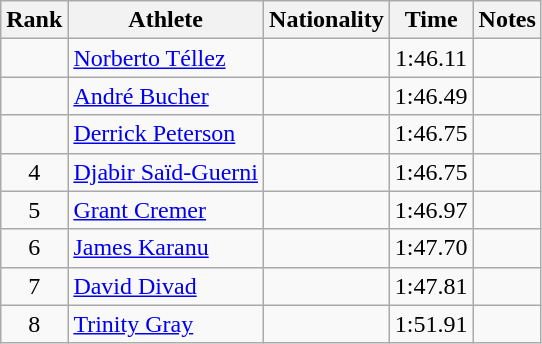<table class="wikitable sortable" style="text-align:center">
<tr>
<th>Rank</th>
<th>Athlete</th>
<th>Nationality</th>
<th>Time</th>
<th>Notes</th>
</tr>
<tr>
<td></td>
<td align=left><a href='#'>Norberto Téllez</a></td>
<td align=left></td>
<td>1:46.11</td>
<td></td>
</tr>
<tr>
<td></td>
<td align=left><a href='#'>André Bucher</a></td>
<td align=left></td>
<td>1:46.49</td>
<td></td>
</tr>
<tr>
<td></td>
<td align=left><a href='#'>Derrick Peterson</a></td>
<td align=left></td>
<td>1:46.75</td>
<td></td>
</tr>
<tr>
<td>4</td>
<td align=left><a href='#'>Djabir Saïd-Guerni</a></td>
<td align=left></td>
<td>1:46.75</td>
<td></td>
</tr>
<tr>
<td>5</td>
<td align=left><a href='#'>Grant Cremer</a></td>
<td align=left></td>
<td>1:46.97</td>
<td></td>
</tr>
<tr>
<td>6</td>
<td align=left><a href='#'>James Karanu</a></td>
<td align=left></td>
<td>1:47.70</td>
<td></td>
</tr>
<tr>
<td>7</td>
<td align=left><a href='#'>David Divad</a></td>
<td align=left></td>
<td>1:47.81</td>
<td></td>
</tr>
<tr>
<td>8</td>
<td align=left><a href='#'>Trinity Gray</a></td>
<td align=left></td>
<td>1:51.91</td>
<td></td>
</tr>
</table>
